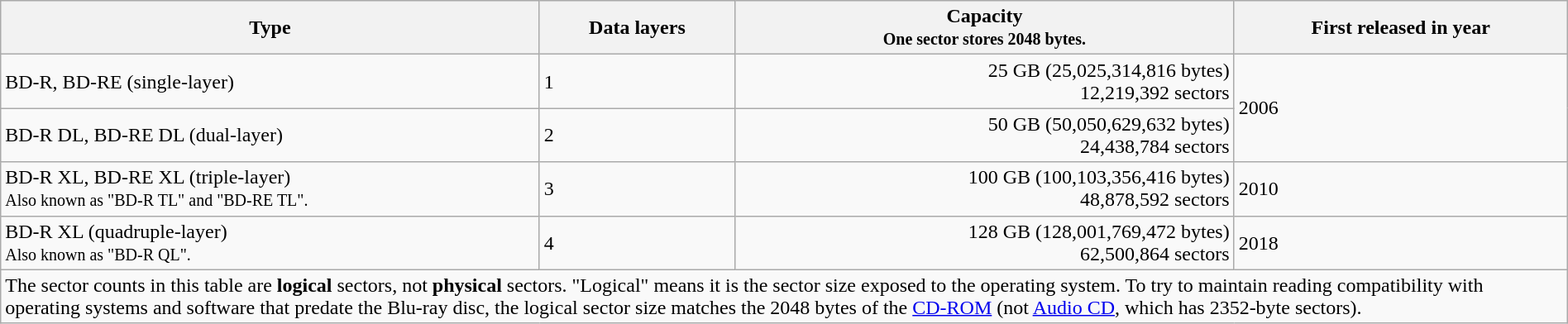<table class="wikitable" style="margin:auto; ">
<tr>
<th>Type</th>
<th>Data layers</th>
<th>Capacity<br><small>One sector stores 2048 bytes.</small></th>
<th>First released in year</th>
</tr>
<tr>
<td>BD-R, BD-RE (single-layer)</td>
<td>1</td>
<td style="text-align:right;">25 GB (25,025,314,816 bytes)<br>12,219,392 sectors</td>
<td rowspan=2>2006</td>
</tr>
<tr>
<td>BD-R DL, BD-RE DL (dual-layer)</td>
<td>2</td>
<td style="text-align:right;">50 GB (50,050,629,632 bytes)<br>24,438,784 sectors</td>
</tr>
<tr>
<td>BD-R XL, BD-RE XL (triple-layer)<br><small>Also known as "BD-R TL" and "BD-RE TL".</small></td>
<td>3</td>
<td style="text-align:right;">100 GB (100,103,356,416 bytes)<br>48,878,592 sectors</td>
<td rowspan=1>2010</td>
</tr>
<tr>
<td>BD-R XL (quadruple-layer)<br><small>Also known as "BD-R QL".</small></td>
<td>4</td>
<td style="text-align:right;">128 GB (128,001,769,472 bytes)<br>62,500,864 sectors</td>
<td rowspan=1>2018</td>
</tr>
<tr>
<td colspan=4>The sector counts in this table are <strong>logical</strong> sectors, not <strong>physical</strong> sectors. "Logical" means it is the sector size exposed to the operating system. To try to maintain reading compatibility with operating systems and software that predate the Blu-ray disc, the logical sector size matches the 2048 bytes of the <a href='#'>CD-ROM</a> (not <a href='#'>Audio CD</a>, which has 2352-byte sectors).</td>
</tr>
</table>
